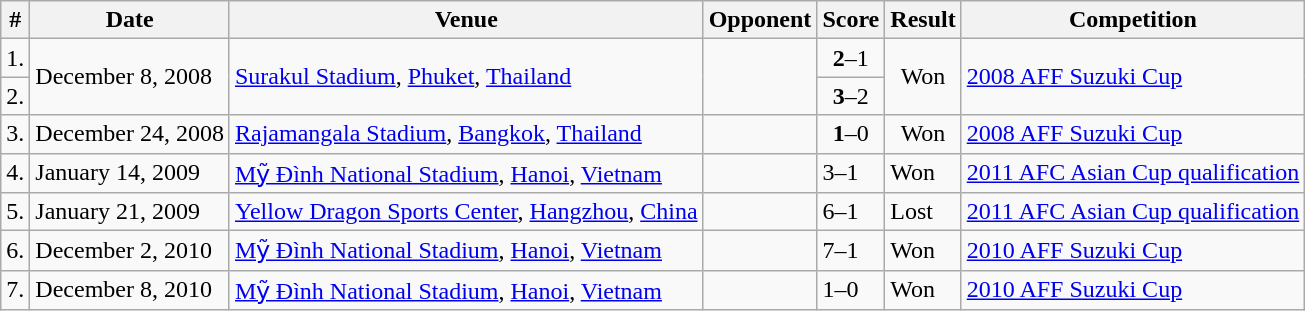<table class="wikitable">
<tr>
<th>#</th>
<th>Date</th>
<th>Venue</th>
<th>Opponent</th>
<th>Score</th>
<th>Result</th>
<th>Competition</th>
</tr>
<tr>
<td>1.</td>
<td rowspan="2">December 8, 2008</td>
<td rowspan="2"><a href='#'>Surakul Stadium</a>, <a href='#'>Phuket</a>, <a href='#'>Thailand</a></td>
<td rowspan="2"></td>
<td align=center><strong>2</strong>–1</td>
<td rowspan="2" align=center>Won</td>
<td rowspan="2"><a href='#'>2008 AFF Suzuki Cup</a></td>
</tr>
<tr>
<td>2.</td>
<td align=center><strong>3</strong>–2</td>
</tr>
<tr>
<td>3.</td>
<td>December 24, 2008</td>
<td><a href='#'>Rajamangala Stadium</a>, <a href='#'>Bangkok</a>, <a href='#'>Thailand</a></td>
<td></td>
<td align=center><strong>1</strong>–0</td>
<td align=center>Won</td>
<td><a href='#'>2008 AFF Suzuki Cup</a></td>
</tr>
<tr>
<td>4.</td>
<td>January 14, 2009</td>
<td><a href='#'>Mỹ Đình National Stadium</a>, <a href='#'>Hanoi</a>, <a href='#'>Vietnam</a></td>
<td></td>
<td>3–1</td>
<td>Won</td>
<td><a href='#'>2011 AFC Asian Cup qualification</a></td>
</tr>
<tr>
<td>5.</td>
<td>January 21, 2009</td>
<td><a href='#'>Yellow Dragon Sports Center</a>, <a href='#'>Hangzhou</a>, <a href='#'>China</a></td>
<td></td>
<td>6–1</td>
<td>Lost</td>
<td><a href='#'>2011 AFC Asian Cup qualification</a></td>
</tr>
<tr>
<td>6.</td>
<td>December 2, 2010</td>
<td><a href='#'>Mỹ Đình National Stadium</a>, <a href='#'>Hanoi</a>, <a href='#'>Vietnam</a></td>
<td></td>
<td>7–1</td>
<td>Won</td>
<td><a href='#'>2010 AFF Suzuki Cup</a></td>
</tr>
<tr>
<td>7.</td>
<td>December 8, 2010</td>
<td><a href='#'>Mỹ Đình National Stadium</a>, <a href='#'>Hanoi</a>, <a href='#'>Vietnam</a></td>
<td></td>
<td>1–0</td>
<td>Won</td>
<td><a href='#'>2010 AFF Suzuki Cup</a></td>
</tr>
</table>
